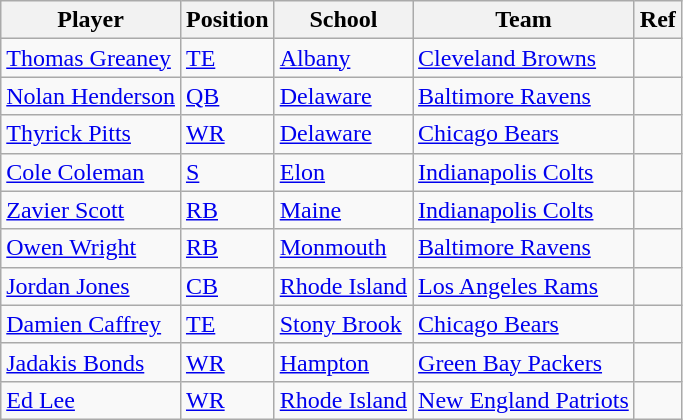<table class="wikitable sortable" border="1">
<tr>
<th>Player</th>
<th>Position</th>
<th>School</th>
<th>Team</th>
<th>Ref</th>
</tr>
<tr>
<td><a href='#'>Thomas Greaney</a></td>
<td><a href='#'>TE</a></td>
<td><a href='#'>Albany</a></td>
<td><a href='#'>Cleveland Browns</a></td>
<td></td>
</tr>
<tr>
<td><a href='#'>Nolan Henderson</a></td>
<td><a href='#'>QB</a></td>
<td><a href='#'>Delaware</a></td>
<td><a href='#'>Baltimore Ravens</a></td>
<td></td>
</tr>
<tr>
<td><a href='#'>Thyrick Pitts</a></td>
<td><a href='#'>WR</a></td>
<td><a href='#'>Delaware</a></td>
<td><a href='#'>Chicago Bears</a></td>
<td></td>
</tr>
<tr>
<td><a href='#'>Cole Coleman</a></td>
<td><a href='#'>S</a></td>
<td><a href='#'>Elon</a></td>
<td><a href='#'>Indianapolis Colts</a></td>
<td></td>
</tr>
<tr>
<td><a href='#'>Zavier Scott</a></td>
<td><a href='#'>RB</a></td>
<td><a href='#'>Maine</a></td>
<td><a href='#'>Indianapolis Colts</a></td>
<td></td>
</tr>
<tr>
<td><a href='#'>Owen Wright</a></td>
<td><a href='#'>RB</a></td>
<td><a href='#'>Monmouth</a></td>
<td><a href='#'>Baltimore Ravens</a></td>
<td></td>
</tr>
<tr>
<td><a href='#'>Jordan Jones</a></td>
<td><a href='#'>CB</a></td>
<td><a href='#'>Rhode Island</a></td>
<td><a href='#'>Los Angeles Rams</a></td>
<td></td>
</tr>
<tr>
<td><a href='#'>Damien Caffrey</a></td>
<td><a href='#'>TE</a></td>
<td><a href='#'>Stony Brook</a></td>
<td><a href='#'>Chicago Bears</a></td>
<td></td>
</tr>
<tr>
<td><a href='#'>Jadakis Bonds</a></td>
<td><a href='#'>WR</a></td>
<td><a href='#'>Hampton</a></td>
<td><a href='#'>Green Bay Packers</a></td>
<td></td>
</tr>
<tr>
<td><a href='#'>Ed Lee</a></td>
<td><a href='#'>WR</a></td>
<td><a href='#'>Rhode Island</a></td>
<td><a href='#'>New England Patriots</a></td>
<td></td>
</tr>
</table>
